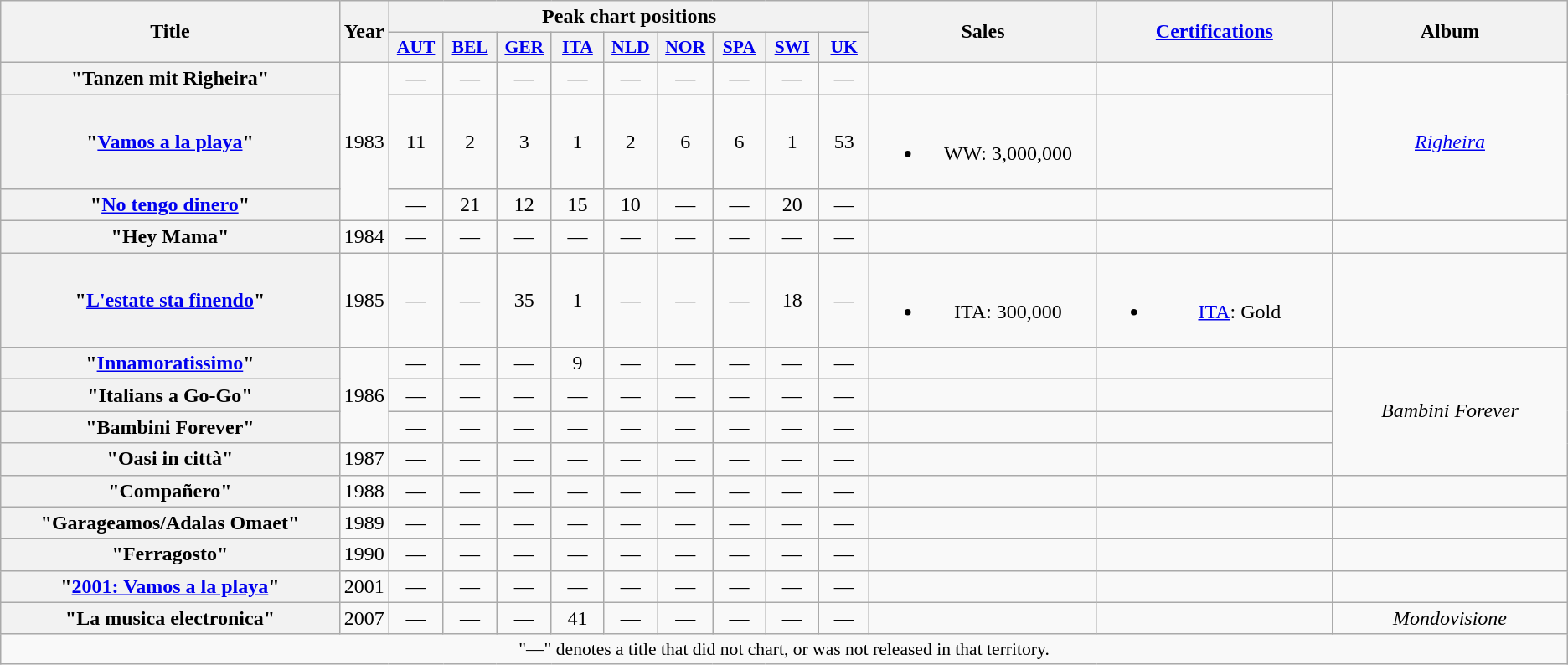<table class="wikitable plainrowheaders" style="text-align:center;">
<tr>
<th scope="col" rowspan="2" style="width:20em;">Title</th>
<th scope="col" rowspan="2" style="width:1em;">Year</th>
<th scope="col" colspan="9">Peak chart positions</th>
<th scope="col" rowspan="2" style="width:13em;">Sales</th>
<th scope="col" rowspan="2" style="width:14em;"><a href='#'>Certifications</a></th>
<th scope="col" rowspan="2" style="width:14em;">Album</th>
</tr>
<tr>
<th scope="col" style="width:2.75em; font-size:90%;"><a href='#'>AUT</a><br></th>
<th scope="col" style="width:2.75em; font-size:90%;"><a href='#'>BEL</a><br></th>
<th scope="col" style="width:2.75em; font-size:90%;"><a href='#'>GER</a><br></th>
<th scope="col" style="width:2.75em; font-size:90%;"><a href='#'>ITA</a><br></th>
<th scope="col" style="width:2.75em; font-size:90%;"><a href='#'>NLD</a><br></th>
<th scope="col" style="width:2.75em; font-size:90%;"><a href='#'>NOR</a><br></th>
<th scope="col" style="width:2.75em; font-size:90%;"><a href='#'>SPA</a><br></th>
<th scope="col" style="width:2.75em; font-size:90%;"><a href='#'>SWI</a><br></th>
<th scope="col" style="width:2.75em; font-size:90%;"><a href='#'>UK</a><br></th>
</tr>
<tr>
<th scope="row">"Tanzen mit Righeira"</th>
<td rowspan="3">1983</td>
<td>—</td>
<td>—</td>
<td>—</td>
<td>—</td>
<td>—</td>
<td>—</td>
<td>—</td>
<td>—</td>
<td>—</td>
<td></td>
<td></td>
<td rowspan="3"><em><a href='#'>Righeira</a></em></td>
</tr>
<tr>
<th scope="row">"<a href='#'>Vamos a la playa</a>"</th>
<td>11</td>
<td>2</td>
<td>3</td>
<td>1</td>
<td>2</td>
<td>6</td>
<td>6</td>
<td>1</td>
<td>53</td>
<td><br><ul><li>WW: 3,000,000</li></ul></td>
<td></td>
</tr>
<tr>
<th scope="row">"<a href='#'>No tengo dinero</a>"</th>
<td>—</td>
<td>21</td>
<td>12</td>
<td>15</td>
<td>10</td>
<td>—</td>
<td>—</td>
<td>20</td>
<td>—</td>
<td></td>
<td></td>
</tr>
<tr>
<th scope="row">"Hey Mama"</th>
<td>1984</td>
<td>—</td>
<td>—</td>
<td>—</td>
<td>—</td>
<td>—</td>
<td>—</td>
<td>—</td>
<td>—</td>
<td>—</td>
<td></td>
<td></td>
<td></td>
</tr>
<tr>
<th scope="row">"<a href='#'>L'estate sta finendo</a>"</th>
<td>1985</td>
<td>—</td>
<td>—</td>
<td>35</td>
<td>1</td>
<td>—</td>
<td>—</td>
<td>—</td>
<td>18</td>
<td>—</td>
<td><br><ul><li>ITA: 300,000</li></ul></td>
<td><br><ul><li><a href='#'>ITA</a>: Gold</li></ul></td>
<td></td>
</tr>
<tr>
<th scope="row">"<a href='#'>Innamoratissimo</a>"</th>
<td rowspan="3">1986</td>
<td>—</td>
<td>—</td>
<td>—</td>
<td>9</td>
<td>—</td>
<td>—</td>
<td>—</td>
<td>—</td>
<td>—</td>
<td></td>
<td></td>
<td rowspan="4"><em>Bambini Forever</em></td>
</tr>
<tr>
<th scope="row">"Italians a Go-Go"</th>
<td>—</td>
<td>—</td>
<td>—</td>
<td>—</td>
<td>—</td>
<td>—</td>
<td>—</td>
<td>—</td>
<td>—</td>
<td></td>
<td></td>
</tr>
<tr>
<th scope="row">"Bambini Forever"</th>
<td>—</td>
<td>—</td>
<td>—</td>
<td>—</td>
<td>—</td>
<td>—</td>
<td>—</td>
<td>—</td>
<td>—</td>
<td></td>
<td></td>
</tr>
<tr>
<th scope="row">"Oasi in città"</th>
<td>1987</td>
<td>—</td>
<td>—</td>
<td>—</td>
<td>—</td>
<td>—</td>
<td>—</td>
<td>—</td>
<td>—</td>
<td>—</td>
<td></td>
<td></td>
</tr>
<tr>
<th scope="row">"Compañero"</th>
<td>1988</td>
<td>—</td>
<td>—</td>
<td>—</td>
<td>—</td>
<td>—</td>
<td>—</td>
<td>—</td>
<td>—</td>
<td>—</td>
<td></td>
<td></td>
<td></td>
</tr>
<tr>
<th scope="row">"Garageamos/Adalas Omaet"</th>
<td>1989</td>
<td>—</td>
<td>—</td>
<td>—</td>
<td>—</td>
<td>—</td>
<td>—</td>
<td>—</td>
<td>—</td>
<td>—</td>
<td></td>
<td></td>
<td></td>
</tr>
<tr>
<th scope="row">"Ferragosto"</th>
<td>1990</td>
<td>—</td>
<td>—</td>
<td>—</td>
<td>—</td>
<td>—</td>
<td>—</td>
<td>—</td>
<td>—</td>
<td>—</td>
<td></td>
<td></td>
<td></td>
</tr>
<tr>
<th scope="row">"<a href='#'>2001: Vamos a la playa</a>"</th>
<td>2001</td>
<td>—</td>
<td>—</td>
<td>—</td>
<td>—</td>
<td>—</td>
<td>—</td>
<td>—</td>
<td>—</td>
<td>—</td>
<td></td>
<td></td>
<td></td>
</tr>
<tr>
<th scope="row">"La musica electronica"</th>
<td>2007</td>
<td>—</td>
<td>—</td>
<td>—</td>
<td>41</td>
<td>—</td>
<td>—</td>
<td>—</td>
<td>—</td>
<td>—</td>
<td></td>
<td></td>
<td><em>Mondovisione</em></td>
</tr>
<tr>
<td colspan="15" style="font-size:90%">"—" denotes a title that did not chart, or was not released in that territory.</td>
</tr>
</table>
